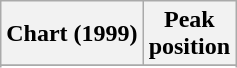<table class="wikitable sortable plainrowheaders">
<tr>
<th>Chart (1999)</th>
<th>Peak<br> position</th>
</tr>
<tr>
</tr>
<tr>
</tr>
</table>
